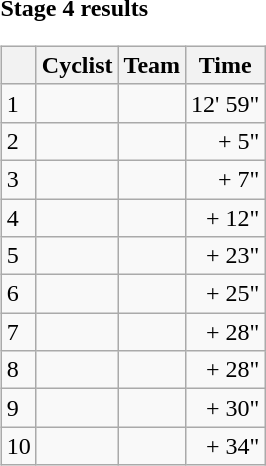<table>
<tr>
<td><strong>Stage 4 results</strong><br><table class="wikitable">
<tr>
<th></th>
<th>Cyclist</th>
<th>Team</th>
<th>Time</th>
</tr>
<tr>
<td>1</td>
<td></td>
<td></td>
<td style="text-align:right;">12' 59"</td>
</tr>
<tr>
<td>2</td>
<td></td>
<td></td>
<td style="text-align:right;">+ 5"</td>
</tr>
<tr>
<td>3</td>
<td></td>
<td></td>
<td style="text-align:right;">+ 7"</td>
</tr>
<tr>
<td>4</td>
<td></td>
<td></td>
<td style="text-align:right;">+ 12"</td>
</tr>
<tr>
<td>5</td>
<td></td>
<td></td>
<td style="text-align:right;">+ 23"</td>
</tr>
<tr>
<td>6</td>
<td></td>
<td></td>
<td style="text-align:right;">+ 25"</td>
</tr>
<tr>
<td>7</td>
<td></td>
<td></td>
<td style="text-align:right;">+ 28"</td>
</tr>
<tr>
<td>8</td>
<td></td>
<td></td>
<td style="text-align:right;">+ 28"</td>
</tr>
<tr>
<td>9</td>
<td></td>
<td></td>
<td style="text-align:right;">+ 30"</td>
</tr>
<tr>
<td>10</td>
<td></td>
<td></td>
<td style="text-align:right;">+ 34"</td>
</tr>
</table>
</td>
</tr>
</table>
